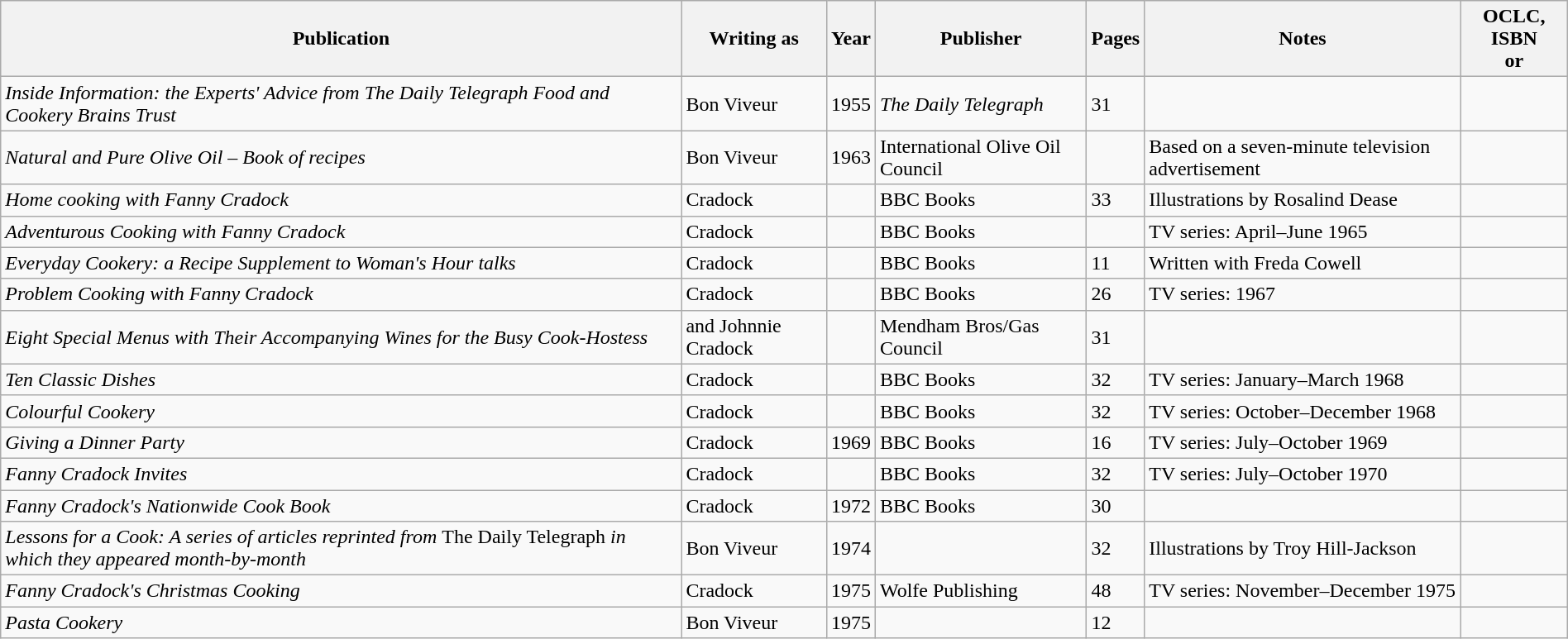<table class="wikitable plainrowheaders sortable" style="margin-right: 0;">
<tr>
<th scope="col">Publication</th>
<th scope="col">Writing as</th>
<th scope="col">Year</th>
<th scope="col">Publisher</th>
<th scope="col">Pages</th>
<th scope="col" class="unsortable">Notes</th>
<th scope="col" class="unsortable">OCLC, ISBN<br>or </th>
</tr>
<tr>
<td><em>Inside Information: the Experts' Advice from The Daily Telegraph Food and Cookery Brains Trust</em></td>
<td>Bon Viveur</td>
<td>1955</td>
<td><em>The Daily Telegraph</em></td>
<td>31</td>
<td></td>
<td></td>
</tr>
<tr>
<td><em>Natural and Pure Olive Oil – Book of recipes</em></td>
<td>Bon Viveur</td>
<td>1963</td>
<td>International Olive Oil Council</td>
<td></td>
<td>Based on a seven-minute television advertisement</td>
<td></td>
</tr>
<tr>
<td><em>Home cooking with Fanny Cradock</em></td>
<td> Cradock</td>
<td></td>
<td>BBC Books</td>
<td>33</td>
<td>Illustrations by Rosalind Dease</td>
<td></td>
</tr>
<tr>
<td><em>Adventurous Cooking with Fanny Cradock</em></td>
<td> Cradock</td>
<td></td>
<td>BBC Books</td>
<td></td>
<td>TV series: April–June 1965</td>
<td></td>
</tr>
<tr>
<td><em>Everyday Cookery: a Recipe Supplement to Woman's Hour talks</em></td>
<td> Cradock</td>
<td></td>
<td>BBC Books</td>
<td>11</td>
<td>Written with Freda Cowell</td>
<td></td>
</tr>
<tr>
<td><em>Problem Cooking with Fanny Cradock</em></td>
<td> Cradock</td>
<td></td>
<td>BBC Books</td>
<td>26</td>
<td>TV series: 1967</td>
<td></td>
</tr>
<tr>
<td><em>Eight Special Menus with Their Accompanying Wines for the Busy Cook-Hostess</em></td>
<td> and Johnnie Cradock</td>
<td></td>
<td>Mendham Bros/Gas Council</td>
<td>31</td>
<td></td>
<td></td>
</tr>
<tr>
<td><em>Ten Classic Dishes</em></td>
<td> Cradock</td>
<td></td>
<td>BBC Books</td>
<td>32</td>
<td>TV series: January–March 1968</td>
<td></td>
</tr>
<tr>
<td><em>Colourful Cookery</em></td>
<td> Cradock</td>
<td></td>
<td>BBC Books</td>
<td>32</td>
<td>TV series: October–December 1968</td>
<td></td>
</tr>
<tr>
<td><em>Giving a Dinner Party</em></td>
<td> Cradock</td>
<td>1969</td>
<td>BBC Books</td>
<td>16</td>
<td>TV series: July–October 1969</td>
<td></td>
</tr>
<tr>
<td><em>Fanny Cradock Invites</em></td>
<td> Cradock</td>
<td></td>
<td>BBC Books</td>
<td>32</td>
<td>TV series: July–October 1970</td>
<td></td>
</tr>
<tr>
<td><em>Fanny Cradock's Nationwide Cook Book</em></td>
<td> Cradock</td>
<td>1972</td>
<td>BBC Books</td>
<td>30</td>
<td></td>
<td></td>
</tr>
<tr>
<td><em>Lessons for a Cook: A series of articles reprinted from </em>The Daily Telegraph<em> in which they appeared month-by-month</em></td>
<td>Bon Viveur</td>
<td>1974</td>
<td></td>
<td>32</td>
<td>Illustrations by Troy Hill-Jackson</td>
<td></td>
</tr>
<tr>
<td><em>Fanny Cradock's Christmas Cooking</em></td>
<td> Cradock</td>
<td>1975</td>
<td>Wolfe Publishing</td>
<td>48</td>
<td>TV series: November–December 1975</td>
<td></td>
</tr>
<tr>
<td><em>Pasta Cookery</em></td>
<td>Bon Viveur</td>
<td>1975</td>
<td><em></em></td>
<td>12</td>
<td></td>
<td></td>
</tr>
</table>
